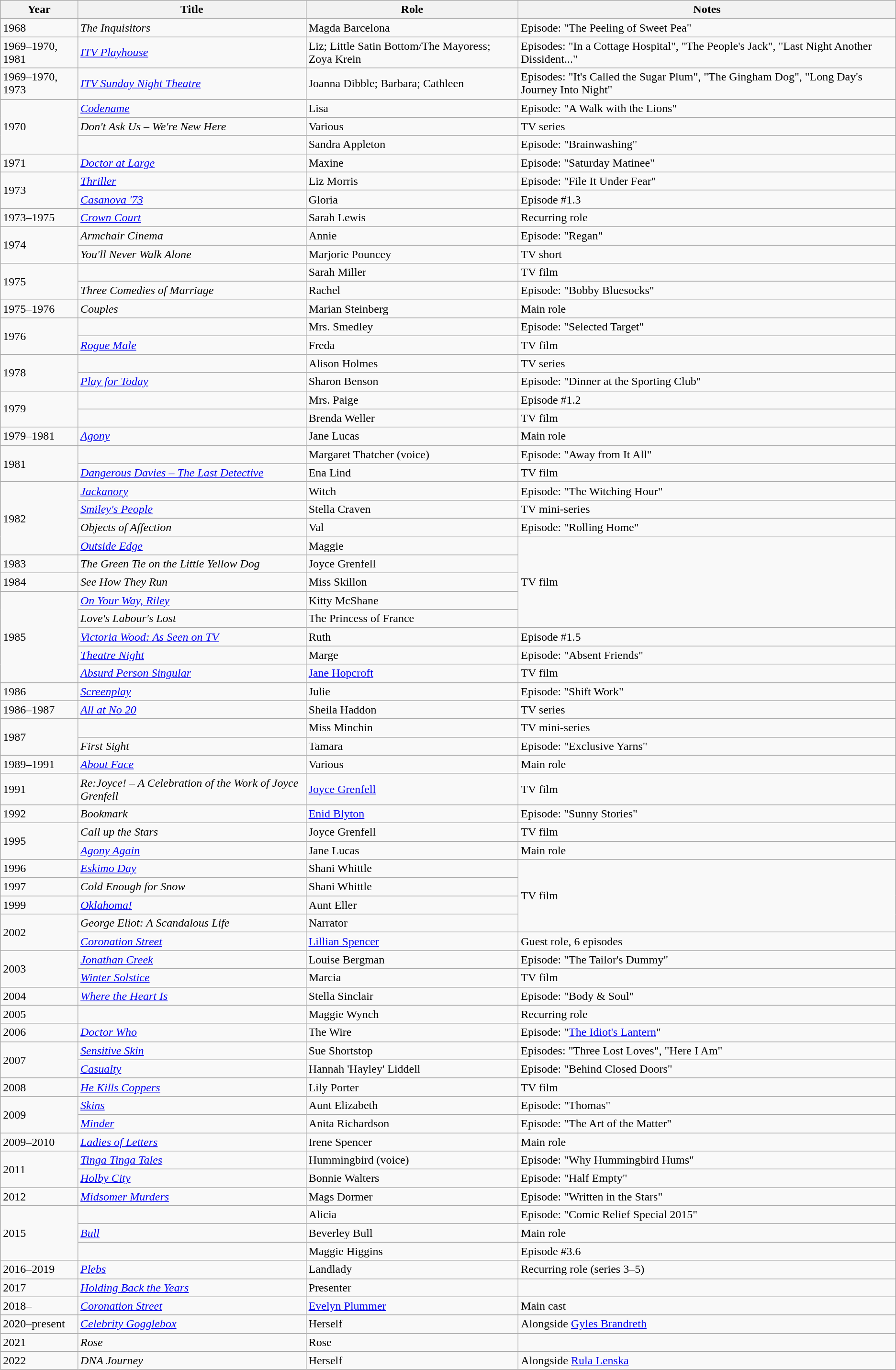<table class="wikitable sortable">
<tr>
<th>Year</th>
<th>Title</th>
<th>Role</th>
<th class="unsortable">Notes</th>
</tr>
<tr>
<td>1968</td>
<td><em>The Inquisitors </em></td>
<td>Magda Barcelona</td>
<td>Episode: "The Peeling of Sweet Pea"</td>
</tr>
<tr>
<td>1969–1970, 1981</td>
<td><em><a href='#'>ITV Playhouse</a></em></td>
<td>Liz; Little Satin Bottom/The Mayoress; Zoya Krein</td>
<td>Episodes: "In a Cottage Hospital", "The People's Jack", "Last Night Another Dissident..."</td>
</tr>
<tr>
<td>1969–1970, 1973</td>
<td><em><a href='#'>ITV Sunday Night Theatre</a></em></td>
<td>Joanna Dibble; Barbara; Cathleen</td>
<td>Episodes: "It's Called the Sugar Plum", "The Gingham Dog", "Long Day's Journey Into Night"</td>
</tr>
<tr>
<td rowspan=3>1970</td>
<td><em><a href='#'>Codename</a></em></td>
<td>Lisa</td>
<td>Episode: "A Walk with the Lions"</td>
</tr>
<tr>
<td><em>Don't Ask Us – We're New Here</em></td>
<td>Various</td>
<td>TV series</td>
</tr>
<tr>
<td><em></em></td>
<td>Sandra Appleton</td>
<td>Episode: "Brainwashing"</td>
</tr>
<tr>
<td>1971</td>
<td><em><a href='#'>Doctor at Large</a></em></td>
<td>Maxine</td>
<td>Episode: "Saturday Matinee"</td>
</tr>
<tr>
<td rowspan=2>1973</td>
<td><em><a href='#'>Thriller</a></em></td>
<td>Liz Morris</td>
<td>Episode: "File It Under Fear"</td>
</tr>
<tr>
<td><em><a href='#'>Casanova '73</a></em></td>
<td>Gloria</td>
<td>Episode #1.3</td>
</tr>
<tr>
<td>1973–1975</td>
<td><em><a href='#'>Crown Court</a></em></td>
<td>Sarah Lewis</td>
<td>Recurring role</td>
</tr>
<tr>
<td rowspan=2>1974</td>
<td><em>Armchair Cinema</em></td>
<td>Annie</td>
<td>Episode: "Regan"</td>
</tr>
<tr>
<td><em>You'll Never Walk Alone</em></td>
<td>Marjorie Pouncey</td>
<td>TV short</td>
</tr>
<tr>
<td rowspan=2>1975</td>
<td><em></em></td>
<td>Sarah Miller</td>
<td>TV film</td>
</tr>
<tr>
<td><em>Three Comedies of Marriage</em></td>
<td>Rachel</td>
<td>Episode: "Bobby Bluesocks"</td>
</tr>
<tr>
<td>1975–1976</td>
<td><em>Couples</em></td>
<td>Marian Steinberg</td>
<td>Main role</td>
</tr>
<tr>
<td rowspan=2>1976</td>
<td><em></em></td>
<td>Mrs. Smedley</td>
<td>Episode: "Selected Target"</td>
</tr>
<tr>
<td><em><a href='#'>Rogue Male</a></em></td>
<td>Freda</td>
<td>TV film</td>
</tr>
<tr>
<td rowspan=2>1978</td>
<td><em></em></td>
<td>Alison Holmes</td>
<td>TV series</td>
</tr>
<tr>
<td><em><a href='#'>Play for Today</a></em></td>
<td>Sharon Benson</td>
<td>Episode: "Dinner at the Sporting Club"</td>
</tr>
<tr>
<td rowspan=2>1979</td>
<td><em></em></td>
<td>Mrs. Paige</td>
<td>Episode #1.2</td>
</tr>
<tr>
<td><em></em></td>
<td>Brenda Weller</td>
<td>TV film</td>
</tr>
<tr>
<td>1979–1981</td>
<td><em><a href='#'>Agony</a></em></td>
<td>Jane Lucas</td>
<td>Main role</td>
</tr>
<tr>
<td rowspan=2>1981</td>
<td><em></em></td>
<td>Margaret Thatcher (voice)</td>
<td>Episode: "Away from It All"</td>
</tr>
<tr>
<td><em><a href='#'>Dangerous Davies – The Last Detective</a></em></td>
<td>Ena Lind</td>
<td>TV film</td>
</tr>
<tr>
<td rowspan=4>1982</td>
<td><em><a href='#'>Jackanory</a></em></td>
<td>Witch</td>
<td>Episode: "The Witching Hour"</td>
</tr>
<tr>
<td><em><a href='#'>Smiley's People</a></em></td>
<td>Stella Craven</td>
<td>TV mini-series</td>
</tr>
<tr>
<td><em>Objects of Affection</em></td>
<td>Val</td>
<td>Episode: "Rolling Home"</td>
</tr>
<tr>
<td><em><a href='#'>Outside Edge</a></em></td>
<td>Maggie</td>
<td rowspan="5">TV film</td>
</tr>
<tr>
<td>1983</td>
<td><em>The Green Tie on the Little Yellow Dog</em></td>
<td>Joyce Grenfell</td>
</tr>
<tr>
<td>1984</td>
<td><em>See How They Run</em></td>
<td>Miss Skillon</td>
</tr>
<tr>
<td rowspan=5>1985</td>
<td><em><a href='#'>On Your Way, Riley</a></em></td>
<td>Kitty McShane</td>
</tr>
<tr>
<td><em>Love's Labour's Lost</em></td>
<td>The Princess of France</td>
</tr>
<tr>
<td><em><a href='#'>Victoria Wood: As Seen on TV</a></em></td>
<td>Ruth</td>
<td>Episode #1.5</td>
</tr>
<tr>
<td><em><a href='#'>Theatre Night</a></em></td>
<td>Marge</td>
<td>Episode: "Absent Friends"</td>
</tr>
<tr>
<td><em><a href='#'>Absurd Person Singular</a></em></td>
<td><a href='#'>Jane Hopcroft</a></td>
<td>TV film</td>
</tr>
<tr>
<td>1986</td>
<td><em><a href='#'>Screenplay</a></em></td>
<td>Julie</td>
<td>Episode: "Shift Work"</td>
</tr>
<tr>
<td>1986–1987</td>
<td><em><a href='#'>All at No 20</a></em></td>
<td>Sheila Haddon</td>
<td>TV series</td>
</tr>
<tr>
<td rowspan=2>1987</td>
<td><em></em></td>
<td>Miss Minchin</td>
<td>TV mini-series</td>
</tr>
<tr>
<td><em>First Sight</em></td>
<td>Tamara</td>
<td>Episode: "Exclusive Yarns"</td>
</tr>
<tr>
<td>1989–1991</td>
<td><em><a href='#'>About Face</a></em></td>
<td>Various</td>
<td>Main role</td>
</tr>
<tr>
<td>1991</td>
<td><em>Re:Joyce! – A Celebration of the Work of Joyce Grenfell</em></td>
<td><a href='#'>Joyce Grenfell</a></td>
<td>TV film</td>
</tr>
<tr>
<td>1992</td>
<td><em>Bookmark</em></td>
<td><a href='#'>Enid Blyton</a></td>
<td>Episode: "Sunny Stories"</td>
</tr>
<tr>
<td rowspan=2>1995</td>
<td><em>Call up the Stars</em></td>
<td>Joyce Grenfell</td>
<td>TV film</td>
</tr>
<tr>
<td><em><a href='#'>Agony Again</a></em></td>
<td>Jane Lucas</td>
<td>Main role</td>
</tr>
<tr>
<td>1996</td>
<td><em><a href='#'>Eskimo Day</a></em></td>
<td>Shani Whittle</td>
<td rowspan=4>TV film</td>
</tr>
<tr>
<td>1997</td>
<td><em>Cold Enough for Snow</em></td>
<td>Shani Whittle</td>
</tr>
<tr>
<td>1999</td>
<td><em><a href='#'>Oklahoma!</a></em></td>
<td>Aunt Eller</td>
</tr>
<tr>
<td rowspan=2>2002</td>
<td><em>George Eliot: A Scandalous Life</em></td>
<td>Narrator</td>
</tr>
<tr>
<td><em><a href='#'>Coronation Street</a></em></td>
<td><a href='#'>Lillian Spencer</a></td>
<td>Guest role, 6 episodes</td>
</tr>
<tr>
<td rowspan=2>2003</td>
<td><em><a href='#'>Jonathan Creek</a></em></td>
<td>Louise Bergman</td>
<td>Episode: "The Tailor's Dummy"</td>
</tr>
<tr>
<td><em><a href='#'>Winter Solstice</a></em></td>
<td>Marcia</td>
<td>TV film</td>
</tr>
<tr>
<td>2004</td>
<td><em><a href='#'>Where the Heart Is</a></em></td>
<td>Stella Sinclair</td>
<td>Episode: "Body & Soul"</td>
</tr>
<tr>
<td>2005</td>
<td><em></em></td>
<td>Maggie Wynch</td>
<td>Recurring role</td>
</tr>
<tr>
<td>2006</td>
<td><em><a href='#'>Doctor Who</a></em></td>
<td>The Wire</td>
<td>Episode: "<a href='#'>The Idiot's Lantern</a>"</td>
</tr>
<tr>
<td rowspan=2>2007</td>
<td><em><a href='#'>Sensitive Skin</a></em></td>
<td>Sue Shortstop</td>
<td>Episodes: "Three Lost Loves", "Here I Am"</td>
</tr>
<tr>
<td><em><a href='#'>Casualty</a></em></td>
<td>Hannah 'Hayley' Liddell</td>
<td>Episode: "Behind Closed Doors"</td>
</tr>
<tr>
<td>2008</td>
<td><em><a href='#'>He Kills Coppers</a></em></td>
<td>Lily Porter</td>
<td>TV film</td>
</tr>
<tr>
<td rowspan=2>2009</td>
<td><em><a href='#'>Skins</a></em></td>
<td>Aunt Elizabeth</td>
<td>Episode: "Thomas"</td>
</tr>
<tr>
<td><em><a href='#'>Minder</a></em></td>
<td>Anita Richardson</td>
<td>Episode: "The Art of the Matter"</td>
</tr>
<tr>
<td>2009–2010</td>
<td><em><a href='#'>Ladies of Letters</a></em></td>
<td>Irene Spencer</td>
<td>Main role</td>
</tr>
<tr>
<td rowspan=2>2011</td>
<td><em><a href='#'>Tinga Tinga Tales</a></em></td>
<td>Hummingbird (voice)</td>
<td>Episode: "Why Hummingbird Hums"</td>
</tr>
<tr>
<td><em><a href='#'>Holby City</a></em></td>
<td>Bonnie Walters</td>
<td>Episode: "Half Empty"</td>
</tr>
<tr>
<td>2012</td>
<td><em><a href='#'>Midsomer Murders</a></em></td>
<td>Mags Dormer</td>
<td>Episode: "Written in the Stars"</td>
</tr>
<tr>
<td rowspan=3>2015</td>
<td><em></em></td>
<td>Alicia</td>
<td>Episode: "Comic Relief Special 2015"</td>
</tr>
<tr>
<td><em><a href='#'>Bull</a></em></td>
<td>Beverley Bull</td>
<td>Main role</td>
</tr>
<tr>
<td><em></em></td>
<td>Maggie Higgins</td>
<td>Episode #3.6</td>
</tr>
<tr>
<td>2016–2019</td>
<td><em><a href='#'>Plebs</a></em></td>
<td>Landlady</td>
<td>Recurring role (series 3–5)</td>
</tr>
<tr>
<td>2017</td>
<td><em><a href='#'>Holding Back the Years</a></em></td>
<td>Presenter</td>
<td></td>
</tr>
<tr>
<td>2018–</td>
<td><em><a href='#'>Coronation Street</a></em></td>
<td><a href='#'>Evelyn Plummer</a></td>
<td>Main cast</td>
</tr>
<tr>
<td>2020–present</td>
<td><em><a href='#'>Celebrity Gogglebox</a></em></td>
<td>Herself</td>
<td>Alongside <a href='#'>Gyles Brandreth</a></td>
</tr>
<tr>
<td>2021</td>
<td><em>Rose</em></td>
<td>Rose</td>
<td></td>
</tr>
<tr>
<td>2022</td>
<td><em>DNA Journey</em></td>
<td>Herself</td>
<td>Alongside <a href='#'>Rula Lenska</a></td>
</tr>
</table>
